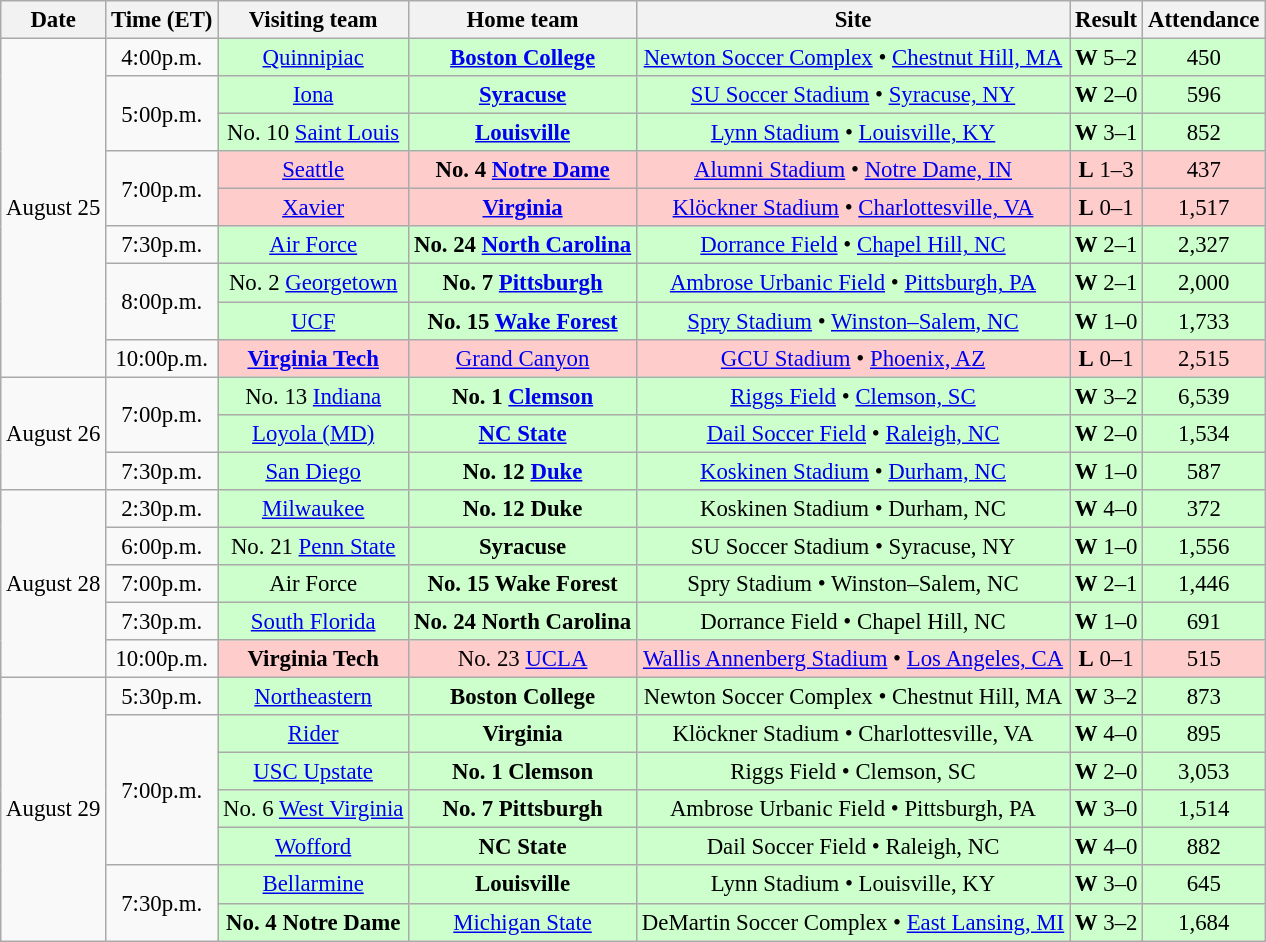<table class="wikitable" style="font-size:95%; text-align: center;">
<tr>
<th>Date</th>
<th>Time (ET)</th>
<th>Visiting team</th>
<th>Home team</th>
<th>Site</th>
<th>Result</th>
<th>Attendance</th>
</tr>
<tr>
<td rowspan=9>August 25</td>
<td>4:00p.m.</td>
<td style="background:#cfc;"><a href='#'>Quinnipiac</a></td>
<td style="background:#cfc;"><strong><a href='#'>Boston College</a></strong></td>
<td style="background:#cfc;"><a href='#'>Newton Soccer Complex</a> • <a href='#'>Chestnut Hill, MA</a></td>
<td style="background:#cfc;"><strong>W </strong>5–2</td>
<td style="background:#cfc;">450</td>
</tr>
<tr>
<td rowspan=2>5:00p.m.</td>
<td style="background:#cfc;"><a href='#'>Iona</a></td>
<td style="background:#cfc;"><strong><a href='#'>Syracuse</a></strong></td>
<td style="background:#cfc;"><a href='#'>SU Soccer Stadium</a> • <a href='#'>Syracuse, NY</a></td>
<td style="background:#cfc;"><strong>W</strong> 2–0</td>
<td style="background:#cfc;">596</td>
</tr>
<tr>
<td style="background:#cfc;">No. 10 <a href='#'>Saint Louis</a></td>
<td style="background:#cfc;"><strong><a href='#'>Louisville</a></strong></td>
<td style="background:#cfc;"><a href='#'>Lynn Stadium</a> • <a href='#'>Louisville, KY</a></td>
<td style="background:#cfc;"><strong>W</strong> 3–1</td>
<td style="background:#cfc;">852</td>
</tr>
<tr>
<td rowspan=2>7:00p.m.</td>
<td style="background:#fcc;"><a href='#'>Seattle</a></td>
<td style="background:#fcc;"><strong>No. 4 <a href='#'>Notre Dame</a></strong></td>
<td style="background:#fcc;"><a href='#'>Alumni Stadium</a> • <a href='#'>Notre Dame, IN</a></td>
<td style="background:#fcc;"><strong>L</strong> 1–3</td>
<td style="background:#fcc;">437</td>
</tr>
<tr>
<td style="background:#fcc;"><a href='#'>Xavier</a></td>
<td style="background:#fcc;"><strong><a href='#'>Virginia</a></strong></td>
<td style="background:#fcc;"><a href='#'>Klöckner Stadium</a> • <a href='#'>Charlottesville, VA</a></td>
<td style="background:#fcc;"><strong>L</strong> 0–1</td>
<td style="background:#fcc;">1,517</td>
</tr>
<tr>
<td>7:30p.m.</td>
<td style="background:#cfc;"><a href='#'>Air Force</a></td>
<td style="background:#cfc;"><strong>No. 24 <a href='#'>North Carolina</a></strong></td>
<td style="background:#cfc;"><a href='#'>Dorrance Field</a> • <a href='#'>Chapel Hill, NC</a></td>
<td style="background:#cfc;"><strong>W</strong> 2–1</td>
<td style="background:#cfc;">2,327</td>
</tr>
<tr>
<td rowspan=2>8:00p.m.</td>
<td style="background:#cfc;">No. 2 <a href='#'>Georgetown</a></td>
<td style="background:#cfc;"><strong>No. 7 <a href='#'>Pittsburgh</a></strong></td>
<td style="background:#cfc;"><a href='#'>Ambrose Urbanic Field</a> • <a href='#'>Pittsburgh, PA</a></td>
<td style="background:#cfc;"><strong>W</strong> 2–1</td>
<td style="background:#cfc;">2,000</td>
</tr>
<tr>
<td style="background:#cfc;"><a href='#'>UCF</a></td>
<td style="background:#cfc;"><strong>No. 15 <a href='#'>Wake Forest</a></strong></td>
<td style="background:#cfc;"><a href='#'>Spry Stadium</a> • <a href='#'>Winston–Salem, NC</a></td>
<td style="background:#cfc;"><strong>W</strong> 1–0</td>
<td style="background:#cfc;">1,733</td>
</tr>
<tr>
<td>10:00p.m.</td>
<td style="background:#fcc;"><strong><a href='#'>Virginia Tech</a></strong></td>
<td style="background:#fcc;"><a href='#'>Grand Canyon</a></td>
<td style="background:#fcc;"><a href='#'>GCU Stadium</a> • <a href='#'>Phoenix, AZ</a></td>
<td style="background:#fcc;"><strong>L</strong> 0–1</td>
<td style="background:#fcc;">2,515</td>
</tr>
<tr>
<td rowspan=3>August 26</td>
<td rowspan=2>7:00p.m.</td>
<td style="background:#cfc;">No. 13 <a href='#'>Indiana</a></td>
<td style="background:#cfc;"><strong>No. 1 <a href='#'>Clemson</a></strong></td>
<td style="background:#cfc;"><a href='#'>Riggs Field</a> • <a href='#'>Clemson, SC</a></td>
<td style="background:#cfc;"><strong>W</strong> 3–2</td>
<td style="background:#cfc;">6,539</td>
</tr>
<tr>
<td style="background:#cfc;"><a href='#'>Loyola (MD)</a></td>
<td style="background:#cfc;"><strong><a href='#'>NC State</a></strong></td>
<td style="background:#cfc;"><a href='#'>Dail Soccer Field</a> • <a href='#'>Raleigh, NC</a></td>
<td style="background:#cfc;"><strong>W</strong> 2–0</td>
<td style="background:#cfc;">1,534</td>
</tr>
<tr>
<td>7:30p.m.</td>
<td style="background:#cfc;"><a href='#'>San Diego</a></td>
<td style="background:#cfc;"><strong>No. 12</strong> <strong><a href='#'>Duke</a></strong></td>
<td style="background:#cfc;"><a href='#'>Koskinen Stadium</a> • <a href='#'>Durham, NC</a></td>
<td style="background:#cfc;"><strong>W</strong> 1–0</td>
<td style="background:#cfc;">587</td>
</tr>
<tr>
<td rowspan=5>August 28</td>
<td>2:30p.m.</td>
<td style="background:#cfc;"><a href='#'>Milwaukee</a></td>
<td style="background:#cfc;"><strong>No. 12</strong> <strong>Duke</strong></td>
<td style="background:#cfc;">Koskinen Stadium • Durham, NC</td>
<td style="background:#cfc;"><strong>W</strong> 4–0</td>
<td style="background:#cfc;">372</td>
</tr>
<tr>
<td>6:00p.m.</td>
<td style="background:#cfc;">No. 21 <a href='#'>Penn State</a></td>
<td style="background:#cfc;"><strong>Syracuse</strong></td>
<td style="background:#cfc;">SU Soccer Stadium • Syracuse, NY</td>
<td style="background:#cfc;"><strong>W</strong> 1–0</td>
<td style="background:#cfc;">1,556</td>
</tr>
<tr>
<td>7:00p.m.</td>
<td style="background:#cfc;">Air Force</td>
<td style="background:#cfc;"><strong>No. 15 Wake Forest</strong></td>
<td style="background:#cfc;">Spry Stadium • Winston–Salem, NC</td>
<td style="background:#cfc;"><strong>W</strong> 2–1</td>
<td style="background:#cfc;">1,446</td>
</tr>
<tr>
<td>7:30p.m.</td>
<td style="background:#cfc;"><a href='#'>South Florida</a></td>
<td style="background:#cfc;"><strong>No. 24 North Carolina</strong></td>
<td style="background:#cfc;">Dorrance Field • Chapel Hill, NC</td>
<td style="background:#cfc;"><strong>W</strong> 1–0</td>
<td style="background:#cfc;">691</td>
</tr>
<tr>
<td>10:00p.m.</td>
<td style="background:#fcc;"><strong>Virginia Tech</strong></td>
<td style="background:#fcc;">No. 23 <a href='#'>UCLA</a></td>
<td style="background:#fcc;"><a href='#'>Wallis Annenberg Stadium</a> • <a href='#'>Los Angeles, CA</a></td>
<td style="background:#fcc;"><strong>L</strong> 0–1</td>
<td style="background:#fcc;">515</td>
</tr>
<tr>
<td rowspan=7>August 29</td>
<td>5:30p.m.</td>
<td style="background:#cfc;"><a href='#'>Northeastern</a></td>
<td style="background:#cfc;"><strong>Boston College</strong></td>
<td style="background:#cfc;">Newton Soccer Complex • Chestnut Hill, MA</td>
<td style="background:#cfc;"><strong>W</strong> 3–2</td>
<td style="background:#cfc;">873</td>
</tr>
<tr>
<td rowspan=4>7:00p.m.</td>
<td style="background:#cfc;"><a href='#'>Rider</a></td>
<td style="background:#cfc;"><strong>Virginia</strong></td>
<td style="background:#cfc;">Klöckner Stadium • Charlottesville, VA</td>
<td style="background:#cfc;"><strong>W</strong> 4–0</td>
<td style="background:#cfc;">895</td>
</tr>
<tr>
<td style="background:#cfc;"><a href='#'>USC Upstate</a></td>
<td style="background:#cfc;"><strong>No. 1 Clemson</strong></td>
<td style="background:#cfc;">Riggs Field • Clemson, SC</td>
<td style="background:#cfc;"><strong>W</strong> 2–0</td>
<td style="background:#cfc;">3,053</td>
</tr>
<tr>
<td style="background:#cfc;">No. 6 <a href='#'>West Virginia</a></td>
<td style="background:#cfc;"><strong>No. 7 Pittsburgh</strong></td>
<td style="background:#cfc;">Ambrose Urbanic Field • Pittsburgh, PA</td>
<td style="background:#cfc;"><strong>W</strong> 3–0</td>
<td style="background:#cfc;">1,514</td>
</tr>
<tr>
<td style="background:#cfc;"><a href='#'>Wofford</a></td>
<td style="background:#cfc;"><strong>NC State</strong></td>
<td style="background:#cfc;">Dail Soccer Field • Raleigh, NC</td>
<td style="background:#cfc;"><strong>W</strong> 4–0</td>
<td style="background:#cfc;">882</td>
</tr>
<tr>
<td rowspan=2>7:30p.m.</td>
<td style="background:#cfc;"><a href='#'>Bellarmine</a></td>
<td style="background:#cfc;"><strong>Louisville</strong></td>
<td style="background:#cfc;">Lynn Stadium • Louisville, KY</td>
<td style="background:#cfc;"><strong>W</strong> 3–0</td>
<td style="background:#cfc;">645</td>
</tr>
<tr>
<td style="background:#cfc;"><strong>No. 4</strong> <strong>Notre Dame</strong></td>
<td style="background:#cfc;"><a href='#'>Michigan State</a></td>
<td style="background:#cfc;">DeMartin Soccer Complex • <a href='#'>East Lansing, MI</a></td>
<td style="background:#cfc;"><strong>W</strong> 3–2</td>
<td style="background:#cfc;">1,684</td>
</tr>
</table>
